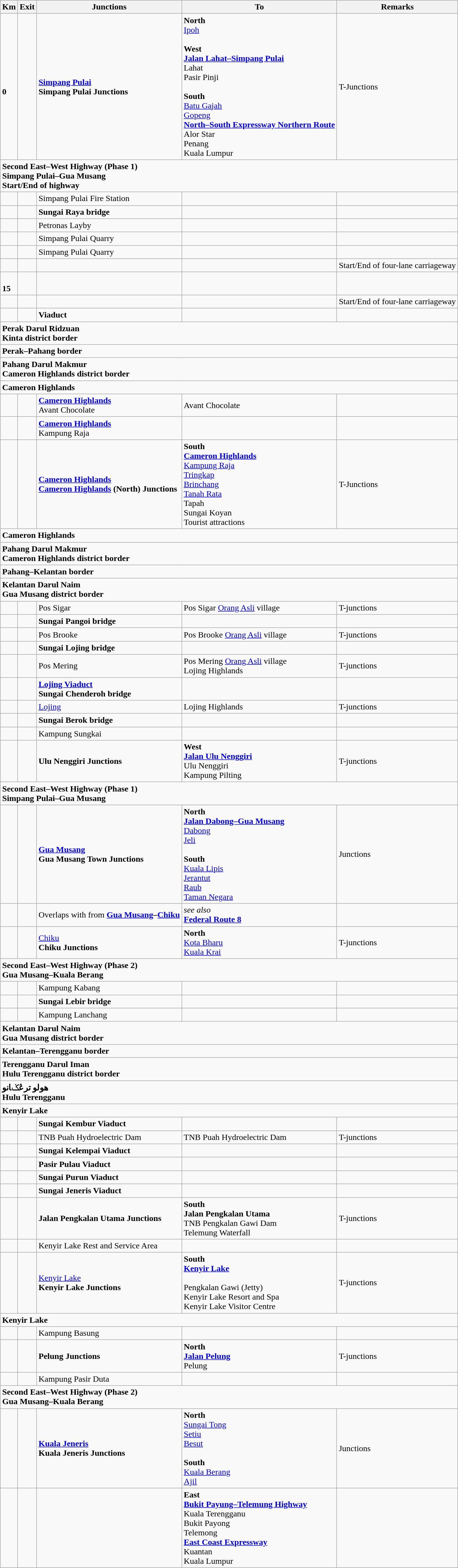<table class="wikitable">
<tr>
<th>Km</th>
<th>Exit</th>
<th>Junctions</th>
<th>To</th>
<th>Remarks</th>
</tr>
<tr>
<td><br><strong>0</strong></td>
<td></td>
<td><strong><a href='#'>Simpang Pulai</a></strong><br><strong>Simpang Pulai Junctions</strong></td>
<td><strong>North</strong><br> <a href='#'>Ipoh</a><br><br><strong>West </strong><br> <strong><a href='#'>Jalan Lahat–Simpang Pulai</a></strong><br> Lahat<br> Pasir Pinji<br><br><strong>South</strong><br> <a href='#'>Batu Gajah</a><br> <a href='#'>Gopeng</a><br>  <strong><a href='#'>North–South Expressway Northern Route</a></strong><br>Alor Star<br>Penang<br>Kuala Lumpur</td>
<td>T-Junctions</td>
</tr>
<tr>
<td style="width:600px" colspan="6" style="text-align:center; background:blue;"><strong><span> Second East–West Highway (Phase 1)<br>Simpang Pulai–Gua Musang<br>Start/End of highway</span></strong></td>
</tr>
<tr>
<td></td>
<td></td>
<td>Simpang Pulai Fire Station</td>
<td></td>
<td></td>
</tr>
<tr>
<td></td>
<td></td>
<td><strong>Sungai Raya bridge</strong></td>
<td></td>
<td></td>
</tr>
<tr>
<td></td>
<td></td>
<td>  Petronas Layby</td>
<td>   </td>
<td></td>
</tr>
<tr>
<td></td>
<td></td>
<td>Simpang Pulai Quarry</td>
<td></td>
<td></td>
</tr>
<tr>
<td></td>
<td></td>
<td>Simpang Pulai Quarry</td>
<td></td>
<td></td>
</tr>
<tr>
<td></td>
<td></td>
<td></td>
<td></td>
<td>Start/End of four-lane carriageway</td>
</tr>
<tr>
<td><br><strong>15</strong></td>
<td></td>
<td></td>
<td></td>
<td></td>
</tr>
<tr>
<td></td>
<td></td>
<td></td>
<td></td>
<td>Start/End of four-lane carriageway</td>
</tr>
<tr>
<td></td>
<td></td>
<td><strong>Viaduct</strong></td>
<td></td>
<td></td>
</tr>
<tr>
<td style="width:600px" colspan="6" style="text-align:center; background:blue;"><strong><span>Perak Darul Ridzuan<br>Kinta district border</span></strong></td>
</tr>
<tr>
<td style="width:600px" colspan="6" style="text-align:center; background:yellow;"><strong><span>Perak–Pahang border</span></strong></td>
</tr>
<tr>
<td style="width:600px" colspan="6" style="text-align:center; background:blue;"><strong><span>Pahang Darul Makmur<br>Cameron Highlands district border</span></strong></td>
</tr>
<tr>
<td style="width:600px" colspan="6" style="text-align:center; background:white;"><strong><span>Cameron Highlands</span></strong></td>
</tr>
<tr>
<td></td>
<td></td>
<td><strong><a href='#'>Cameron Highlands</a></strong><br>Avant Chocolate</td>
<td>Avant Chocolate</td>
<td></td>
</tr>
<tr>
<td></td>
<td></td>
<td><strong><a href='#'>Cameron Highlands</a></strong><br>Kampung Raja</td>
<td></td>
<td></td>
</tr>
<tr>
<td></td>
<td></td>
<td><strong><a href='#'>Cameron Highlands</a></strong><br><strong><a href='#'>Cameron Highlands</a> (North) Junctions</strong></td>
<td><strong>South</strong><br> <strong><a href='#'>Cameron Highlands</a></strong><br> <a href='#'>Kampung Raja</a><br> <a href='#'>Tringkap</a><br> <a href='#'>Brinchang</a><br> <a href='#'>Tanah Rata</a><br> Tapah<br> Sungai Koyan<br>Tourist attractions</td>
<td>T-Junctions</td>
</tr>
<tr>
<td style="width:600px" colspan="6" style="text-align:center; background:white;"><strong><span>Cameron Highlands</span></strong></td>
</tr>
<tr>
<td style="width:600px" colspan="6" style="text-align:center; background:blue;"><strong><span>Pahang Darul Makmur<br>Cameron Highlands district border</span></strong></td>
</tr>
<tr>
<td style="width:600px" colspan="6" style="text-align:center; background:yellow;"><strong><span>Pahang–Kelantan border</span></strong></td>
</tr>
<tr>
<td style="width:600px" colspan="6" style="text-align:center; background:blue;"><strong><span>Kelantan Darul Naim<br>Gua Musang district border</span></strong></td>
</tr>
<tr>
<td></td>
<td></td>
<td>Pos Sigar</td>
<td>Pos Sigar <a href='#'>Orang Asli</a> village</td>
<td>T-junctions</td>
</tr>
<tr>
<td></td>
<td></td>
<td><strong>Sungai Pangoi bridge</strong></td>
<td></td>
<td></td>
</tr>
<tr>
<td></td>
<td></td>
<td>Pos Brooke</td>
<td>Pos Brooke <a href='#'>Orang Asli</a> village</td>
<td>T-junctions</td>
</tr>
<tr>
<td></td>
<td></td>
<td><strong>Sungai Lojing bridge</strong></td>
<td></td>
<td></td>
</tr>
<tr>
<td></td>
<td></td>
<td>Pos Mering</td>
<td>Pos Mering <a href='#'>Orang Asli</a> village<br>Lojing Highlands</td>
<td>T-junctions</td>
</tr>
<tr>
<td></td>
<td></td>
<td><strong><a href='#'>Lojing Viaduct</a></strong><br><strong>Sungai Chenderoh bridge</strong></td>
<td></td>
<td></td>
</tr>
<tr>
<td></td>
<td></td>
<td><a href='#'>Lojing</a></td>
<td>Lojing Highlands</td>
<td>T-junctions</td>
</tr>
<tr>
<td></td>
<td></td>
<td><strong>Sungai Berok bridge</strong></td>
<td></td>
<td></td>
</tr>
<tr>
<td></td>
<td></td>
<td>Kampung Sungkai</td>
<td></td>
<td></td>
</tr>
<tr>
<td></td>
<td></td>
<td><strong>Ulu Nenggiri Junctions</strong></td>
<td><strong>West</strong><br> <strong><a href='#'>Jalan Ulu Nenggiri</a></strong><br>Ulu Nenggiri<br>Kampung Pilting</td>
<td>T-junctions</td>
</tr>
<tr>
<td style="width:600px" colspan="6" style="text-align:center; background:blue;"><strong><span> Second East–West Highway (Phase 1)<br>Simpang Pulai–Gua Musang</span></strong></td>
</tr>
<tr>
<td></td>
<td></td>
<td><strong><a href='#'>Gua Musang</a></strong><br><strong>Gua Musang Town Junctions</strong></td>
<td><strong>North</strong><br> <strong><a href='#'>Jalan Dabong–Gua Musang</a></strong><br> <a href='#'>Dabong</a><br> <a href='#'>Jeli</a><br><br><strong>South</strong><br> <a href='#'>Kuala Lipis</a><br> <a href='#'>Jerantut</a><br> <a href='#'>Raub</a><br> <a href='#'>Taman Negara</a></td>
<td>Junctions</td>
</tr>
<tr>
<td></td>
<td></td>
<td>Overlaps with  from <strong><a href='#'>Gua Musang</a>–<a href='#'>Chiku</a></strong></td>
<td><em>see also</em><br> <strong><a href='#'>Federal Route 8</a></strong></td>
</tr>
<tr>
<td></td>
<td></td>
<td><a href='#'>Chiku</a><br><strong>Chiku Junctions</strong></td>
<td><strong>North</strong><br> <a href='#'>Kota Bharu</a><br> <a href='#'>Kuala Krai</a></td>
<td>T-junctions</td>
</tr>
<tr>
<td style="width:600px" colspan="6" style="text-align:center; background:blue;"><strong><span> Second East–West Highway (Phase 2)<br>Gua Musang–Kuala Berang<br></span></strong></td>
</tr>
<tr>
<td></td>
<td></td>
<td>Kampung Kabang</td>
<td></td>
<td></td>
</tr>
<tr>
<td></td>
<td></td>
<td><strong>Sungai Lebir bridge</strong></td>
<td></td>
<td></td>
</tr>
<tr>
<td></td>
<td></td>
<td>Kampung Lanchang</td>
<td></td>
<td></td>
</tr>
<tr>
<td style="width:600px" colspan="6" style="text-align:center; background:blue;"><strong><span>Kelantan Darul Naim<br>Gua Musang district border</span></strong></td>
</tr>
<tr>
<td style="width:600px" colspan="6" style="text-align:center; background:yellow;"><strong><span>Kelantan–Terengganu border</span></strong></td>
</tr>
<tr>
<td style="width:600px" colspan="6" style="text-align:center; background:blue;"><strong><span>Terengganu Darul Iman<br>Hulu Terengganu district border</span></strong></td>
</tr>
<tr>
<td style="width:600px" colspan="6" style="text-align:center; background:orange;"><strong><span>هولو ترڠݢانو<br>Hulu Terengganu</span></strong></td>
</tr>
<tr>
<td style="width:600px" colspan="6" style="text-align:center; background:white;"><strong><span>Kenyir Lake</span></strong></td>
</tr>
<tr>
<td></td>
<td></td>
<td><strong>Sungai Kembur Viaduct</strong></td>
<td></td>
<td></td>
</tr>
<tr>
<td></td>
<td></td>
<td>TNB Puah Hydroelectric Dam</td>
<td>TNB Puah Hydroelectric Dam</td>
<td>T-junctions</td>
</tr>
<tr>
<td></td>
<td></td>
<td><strong>Sungai Kelempai Viaduct</strong></td>
<td></td>
<td></td>
</tr>
<tr>
<td></td>
<td></td>
<td><strong>Pasir Pulau Viaduct</strong></td>
<td></td>
<td></td>
</tr>
<tr>
<td></td>
<td></td>
<td><strong>Sungai Purun Viaduct</strong></td>
<td></td>
<td></td>
</tr>
<tr>
<td></td>
<td></td>
<td><strong>Sungai Jeneris Viaduct</strong></td>
<td></td>
<td></td>
</tr>
<tr>
<td></td>
<td></td>
<td><strong>Jalan Pengkalan Utama Junctions</strong></td>
<td><strong>South</strong><br> <strong>Jalan Pengkalan Utama</strong><br>TNB Pengkalan Gawi Dam<br>Telemung Waterfall </td>
<td>T-junctions</td>
</tr>
<tr>
<td></td>
<td></td>
<td> Kenyir Lake Rest and Service Area</td>
<td>   </td>
<td></td>
</tr>
<tr>
<td></td>
<td></td>
<td><a href='#'>Kenyir Lake</a><br><strong>Kenyir Lake Junctions</strong></td>
<td><strong>South</strong><br><strong><a href='#'>Kenyir Lake</a></strong><br> <br>Pengkalan Gawi  (Jetty)<br>Kenyir Lake Resort and Spa<br>Kenyir Lake Visitor Centre<br>     </td>
<td>T-junctions</td>
</tr>
<tr>
<td style="width:600px" colspan="6" style="text-align:center; background:white;"><strong><span>Kenyir Lake</span></strong></td>
</tr>
<tr>
<td></td>
<td></td>
<td>Kampung Basung</td>
<td></td>
<td></td>
</tr>
<tr>
<td></td>
<td></td>
<td><strong>Pelung Junctions</strong></td>
<td><strong>North</strong><br> <strong><a href='#'>Jalan Pelung</a></strong><br>Pelung</td>
<td>T-junctions</td>
</tr>
<tr>
<td></td>
<td></td>
<td>Kampung Pasir Duta</td>
<td></td>
<td></td>
</tr>
<tr>
<td style="width:600px" colspan="6" style="text-align:center; background:blue;"><strong><span> Second East–West Highway (Phase 2)<br>Gua Musang–Kuala Berang<br></span></strong></td>
</tr>
<tr>
<td></td>
<td></td>
<td><strong><a href='#'>Kuala Jeneris</a></strong><br><strong>Kuala Jeneris Junctions</strong></td>
<td><strong>North</strong><br> <a href='#'>Sungai Tong</a><br>  <a href='#'>Setiu</a><br>  <a href='#'>Besut</a><br><br><strong>South</strong><br> <a href='#'>Kuala Berang</a><br> <a href='#'>Ajil</a></td>
<td>Junctions</td>
</tr>
<tr>
<td></td>
<td></td>
<td></td>
<td><strong>East</strong><br> <strong><a href='#'>Bukit Payung–Telemung Highway</a></strong><br> Kuala Terengganu<br> Bukit Payong<br> Telemong<br> <strong><a href='#'>East Coast Expressway</a></strong><br>Kuantan<br>Kuala Lumpur</td>
<td></td>
</tr>
</table>
